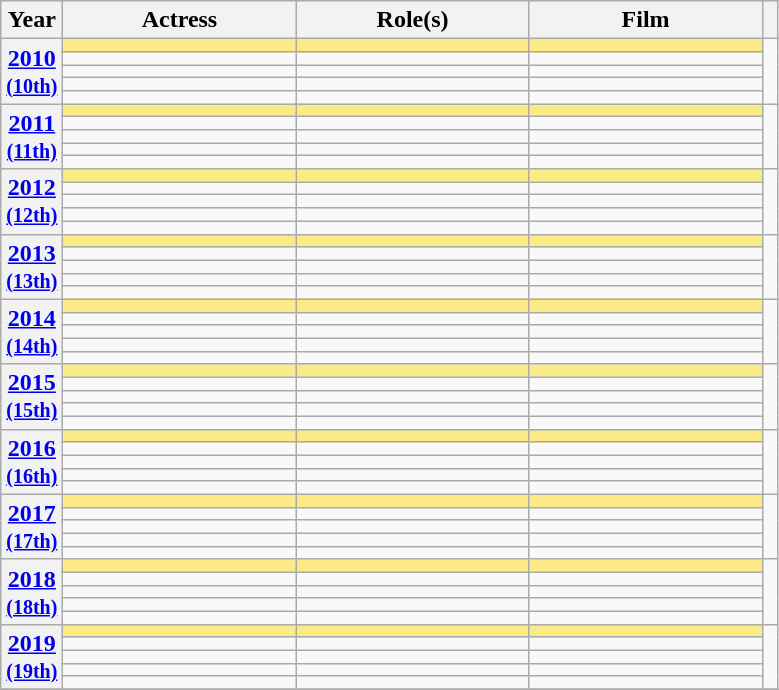<table class="wikitable sortable">
<tr>
<th scope="col" style="width:8%;">Year</th>
<th scope="col" style="width:30%;">Actress</th>
<th scope="col" style="width:30%;">Role(s)</th>
<th scope="col" style="width:30%;">Film</th>
<th scope="col" style="width:2%;" class="unsortable"></th>
</tr>
<tr>
<th scope="row" rowspan=5 style="text-align:center"><a href='#'>2010</a> <br><small><a href='#'>(10th)</a> </small></th>
<td style="background:#FAEB86;"><strong> </strong></td>
<td style="background:#FAEB86;"><strong></strong></td>
<td style="background:#FAEB86;"><strong></strong></td>
<td rowspan=5></td>
</tr>
<tr>
<td></td>
<td></td>
<td></td>
</tr>
<tr>
<td></td>
<td></td>
<td></td>
</tr>
<tr>
<td></td>
<td></td>
<td></td>
</tr>
<tr>
<td></td>
<td></td>
<td></td>
</tr>
<tr>
<th scope="row" rowspan=5 style="text-align:center"><a href='#'>2011</a> <br><small><a href='#'>(11th)</a> </small></th>
<td style="background:#FAEB86;"><strong> </strong></td>
<td style="background:#FAEB86;"><strong></strong></td>
<td style="background:#FAEB86;"><strong></strong></td>
<td rowspan=5></td>
</tr>
<tr>
<td></td>
<td></td>
<td></td>
</tr>
<tr>
<td></td>
<td></td>
<td></td>
</tr>
<tr>
<td></td>
<td></td>
<td></td>
</tr>
<tr>
<td></td>
<td></td>
<td></td>
</tr>
<tr>
<th scope="row" rowspan=5 style="text-align:center"><a href='#'>2012</a> <br><small><a href='#'>(12th)</a> </small></th>
<td style="background:#FAEB86;"><strong> </strong></td>
<td style="background:#FAEB86;"><strong></strong></td>
<td style="background:#FAEB86;"><strong></strong></td>
<td rowspan=5></td>
</tr>
<tr>
<td></td>
<td></td>
<td></td>
</tr>
<tr>
<td></td>
<td></td>
<td></td>
</tr>
<tr>
<td></td>
<td></td>
<td></td>
</tr>
<tr>
<td></td>
<td></td>
<td></td>
</tr>
<tr>
<th scope="row" rowspan=5 style="text-align:center"><a href='#'>2013</a> <br><small><a href='#'>(13th)</a> </small></th>
<td style="background:#FAEB86;"><strong> </strong></td>
<td style="background:#FAEB86;"><strong></strong></td>
<td style="background:#FAEB86;"><strong></strong></td>
<td rowspan=5></td>
</tr>
<tr>
<td></td>
<td></td>
<td></td>
</tr>
<tr>
<td></td>
<td></td>
<td></td>
</tr>
<tr>
<td></td>
<td></td>
<td></td>
</tr>
<tr>
<td></td>
<td></td>
<td></td>
</tr>
<tr>
<th scope="row" rowspan=5 style="text-align:center"><a href='#'>2014</a> <br><small><a href='#'>(14th)</a> </small></th>
<td style="background:#FAEB86;"><strong> </strong></td>
<td style="background:#FAEB86;"><strong></strong></td>
<td style="background:#FAEB86;"><strong></strong></td>
<td rowspan=5><br></td>
</tr>
<tr>
<td></td>
<td></td>
<td></td>
</tr>
<tr>
<td></td>
<td></td>
<td></td>
</tr>
<tr>
<td></td>
<td></td>
<td></td>
</tr>
<tr>
<td></td>
<td></td>
<td></td>
</tr>
<tr>
<th scope="row" rowspan=5 style="text-align:center"><a href='#'>2015</a> <br><small><a href='#'>(15th)</a> </small></th>
<td style="background:#FAEB86;"><strong> </strong></td>
<td style="background:#FAEB86;"><strong></strong></td>
<td style="background:#FAEB86;"><strong></strong></td>
<td rowspan=5><br></td>
</tr>
<tr>
<td></td>
<td></td>
<td></td>
</tr>
<tr>
<td></td>
<td></td>
<td></td>
</tr>
<tr>
<td></td>
<td></td>
<td></td>
</tr>
<tr>
<td></td>
<td></td>
<td></td>
</tr>
<tr>
<th scope="row" rowspan=5 style="text-align:center"><a href='#'>2016</a> <br><small><a href='#'>(16th)</a> </small></th>
<td style="background:#FAEB86;"><strong> </strong></td>
<td style="background:#FAEB86;"><strong></strong></td>
<td style="background:#FAEB86;"><strong></strong></td>
<td rowspan=5></td>
</tr>
<tr>
<td></td>
<td></td>
<td></td>
</tr>
<tr>
<td></td>
<td></td>
<td></td>
</tr>
<tr>
<td></td>
<td></td>
<td></td>
</tr>
<tr>
<td></td>
<td></td>
<td></td>
</tr>
<tr>
<th scope="row" rowspan=5 style="text-align:center"><a href='#'>2017</a> <br><small><a href='#'>(17th)</a> </small></th>
<td style="background:#FAEB86;"><strong> </strong></td>
<td style="background:#FAEB86;"><strong></strong></td>
<td style="background:#FAEB86;"><strong></strong></td>
<td rowspan=5></td>
</tr>
<tr>
<td></td>
<td></td>
<td></td>
</tr>
<tr>
<td></td>
<td></td>
<td></td>
</tr>
<tr>
<td></td>
<td></td>
<td></td>
</tr>
<tr>
<td></td>
<td></td>
<td></td>
</tr>
<tr>
<th scope="row" rowspan=5 style="text-align:center"><a href='#'>2018</a> <br><small><a href='#'>(18th)</a> </small></th>
<td style="background:#FAEB86;"><strong> </strong></td>
<td style="background:#FAEB86;"><strong></strong></td>
<td style="background:#FAEB86;"><strong></strong></td>
<td rowspan=5><br></td>
</tr>
<tr>
<td></td>
<td></td>
<td></td>
</tr>
<tr>
<td></td>
<td></td>
<td></td>
</tr>
<tr>
<td></td>
<td></td>
<td></td>
</tr>
<tr>
<td></td>
<td></td>
<td></td>
</tr>
<tr>
<th scope="row" rowspan=5 style="text-align:center"><a href='#'>2019</a> <br><small><a href='#'>(19th)</a> </small></th>
<td style="background:#FAEB86;"><strong> </strong></td>
<td style="background:#FAEB86;"><strong></strong></td>
<td style="background:#FAEB86;"><strong></strong></td>
<td rowspan=5><br></td>
</tr>
<tr>
<td></td>
<td></td>
<td></td>
</tr>
<tr>
<td></td>
<td></td>
<td></td>
</tr>
<tr>
<td></td>
<td></td>
<td></td>
</tr>
<tr>
<td></td>
<td></td>
<td></td>
</tr>
<tr>
</tr>
</table>
